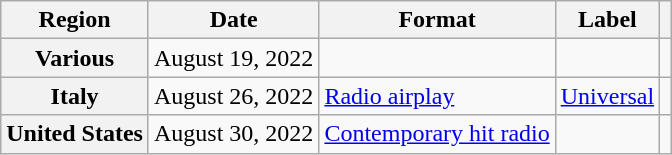<table class="wikitable plainrowheaders">
<tr>
<th scope="col">Region</th>
<th scope="col">Date</th>
<th scope="col">Format</th>
<th scope="col">Label</th>
<th scope="col"></th>
</tr>
<tr>
<th scope="row">Various</th>
<td>August 19, 2022</td>
<td></td>
<td></td>
<td style="text-align:center;"></td>
</tr>
<tr>
<th scope="row">Italy</th>
<td>August 26, 2022</td>
<td><a href='#'>Radio airplay</a></td>
<td><a href='#'>Universal</a></td>
<td style="text-align:center;"></td>
</tr>
<tr>
<th scope="row">United States</th>
<td>August 30, 2022</td>
<td><a href='#'>Contemporary hit radio</a></td>
<td></td>
<td style="text-align:center;"></td>
</tr>
</table>
